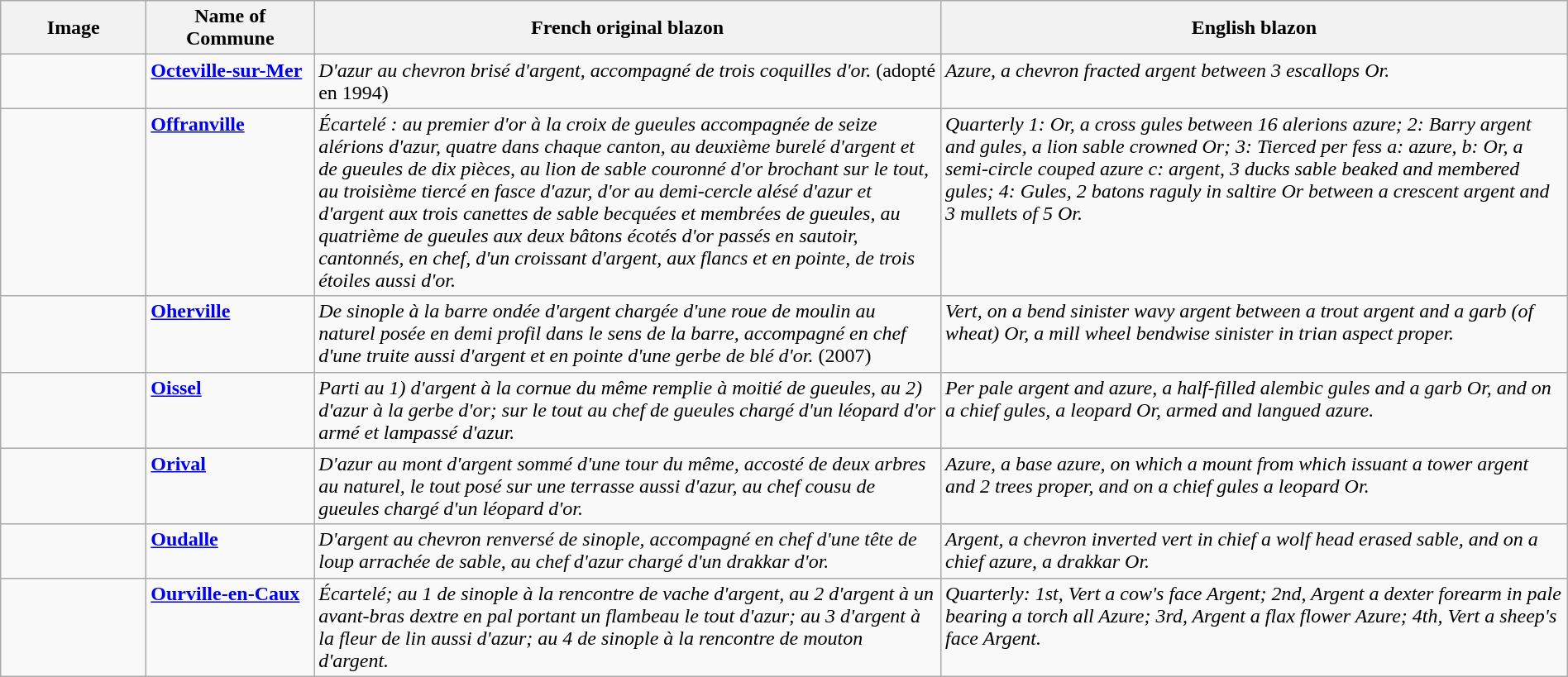<table class="wikitable" width="100%">
<tr>
<th width="110">Image</th>
<th>Name of Commune</th>
<th width="40%">French original blazon</th>
<th width="40%">English blazon</th>
</tr>
<tr valign=top>
<td align=center></td>
<td><strong><a href='#'>Octeville-sur-Mer</a></strong></td>
<td><em>D'azur au chevron brisé d'argent, accompagné de trois coquilles d'or.</em>  (adopté en 1994)</td>
<td><em>Azure, a chevron fracted argent between 3 escallops Or.</em></td>
</tr>
<tr valign=top>
<td align=center></td>
<td><strong><a href='#'>Offranville</a></strong></td>
<td><em>Écartelé : au premier d'or à la croix de gueules accompagnée de seize alérions d'azur, quatre dans chaque canton, au deuxième burelé d'argent et de gueules de dix pièces, au lion de sable couronné d'or brochant sur le tout, au troisième tiercé en fasce d'azur, d'or au demi-cercle alésé d'azur et d'argent aux trois canettes de sable becquées et membrées de gueules, au quatrième de gueules aux deux bâtons écotés d'or passés en sautoir, cantonnés, en chef, d'un croissant d'argent, aux flancs et en pointe, de trois étoiles aussi d'or.</em></td>
<td><em>Quarterly 1: Or, a cross gules between 16 alerions azure; 2: Barry argent and gules, a lion sable crowned Or; 3: Tierced per fess a: azure, b: Or, a semi-circle couped azure c: argent, 3 ducks sable beaked and membered gules; 4: Gules, 2 batons raguly in saltire Or between a crescent argent and 3 mullets of 5 Or.</em></td>
</tr>
<tr valign=top>
<td align=center></td>
<td><strong><a href='#'>Oherville</a></strong></td>
<td><em>De sinople à la barre ondée d'argent chargée d'une roue de moulin au naturel posée en demi profil dans le sens de la barre, accompagné en chef d'une truite aussi d'argent et en pointe d'une gerbe de blé d'or.</em> (2007)</td>
<td><em>Vert, on a bend sinister wavy argent between a trout argent and a garb (of wheat) Or, a mill wheel bendwise sinister in trian aspect proper.</em></td>
</tr>
<tr valign=top>
<td align=center></td>
<td><strong><a href='#'>Oissel</a></strong></td>
<td><em>Parti au 1) d'argent à la cornue du même remplie à moitié de gueules, au 2) d'azur à la gerbe d'or; sur le tout au chef de gueules chargé d'un léopard d'or armé et lampassé d'azur.</em></td>
<td><em>Per pale argent and azure, a half-filled alembic gules and a garb Or, and on a chief gules, a leopard Or, armed and langued azure.</em></td>
</tr>
<tr valign=top>
<td align=center></td>
<td><strong><a href='#'>Orival</a></strong></td>
<td><em>D'azur au mont d'argent sommé d'une tour du même, accosté de deux arbres au naturel, le tout posé sur une terrasse aussi d'azur, au chef cousu de gueules chargé d'un léopard d'or.</em></td>
<td><em>Azure, a base azure, on which a mount from which issuant a tower argent and 2 trees proper, and on a chief gules a leopard Or.</em></td>
</tr>
<tr valign=top>
<td align=center></td>
<td><strong><a href='#'>Oudalle</a></strong></td>
<td><em>D'argent au chevron renversé de sinople, accompagné en chef d'une tête de loup arrachée de sable, au chef d'azur chargé d'un drakkar d'or.</em></td>
<td><em>Argent, a chevron inverted vert in chief a wolf head erased sable, and on a chief azure, a drakkar Or.</em></td>
</tr>
<tr valign=top>
<td align=center></td>
<td><strong><a href='#'>Ourville-en-Caux</a></strong></td>
<td><em>Écartelé; au 1 de sinople à la rencontre de vache d'argent, au 2 d'argent à un avant-bras dextre en pal portant un flambeau le tout d'azur; au 3 d'argent à la fleur de lin aussi d'azur; au 4 de sinople à la rencontre de mouton d'argent.</em></td>
<td><em>Quarterly: 1st, Vert a cow's face Argent; 2nd, Argent a dexter forearm in pale bearing a torch all Azure; 3rd, Argent a flax flower Azure; 4th, Vert a sheep's face Argent.</em></td>
</tr>
</table>
